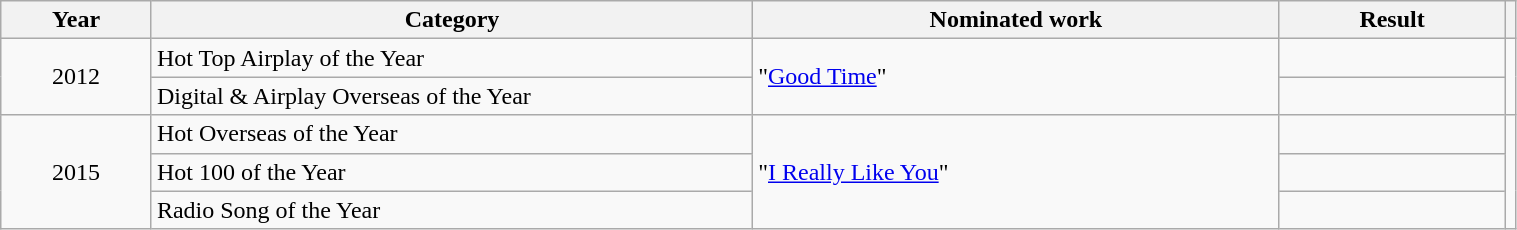<table width="80%" class="wikitable">
<tr>
<th style="width:10%;">Year</th>
<th style="width:40%;">Category</th>
<th style="width:35%;">Nominated work</th>
<th style="width:15%;">Result</th>
<th></th>
</tr>
<tr>
<td rowspan="2" style="text-align:center;">2012</td>
<td>Hot Top Airplay of the Year</td>
<td rowspan="2">"<a href='#'>Good Time</a>"</td>
<td></td>
<td rowspan="2" style="text-align:center;"></td>
</tr>
<tr>
<td>Digital & Airplay Overseas of the Year</td>
<td></td>
</tr>
<tr>
<td style="text-align:center;" rowspan="3">2015</td>
<td>Hot Overseas of the Year</td>
<td rowspan=3>"<a href='#'>I Really Like You</a>"</td>
<td></td>
<td style="text-align:center;" rowspan=3></td>
</tr>
<tr>
<td>Hot 100 of the Year</td>
<td></td>
</tr>
<tr>
<td>Radio Song of the Year</td>
<td></td>
</tr>
</table>
